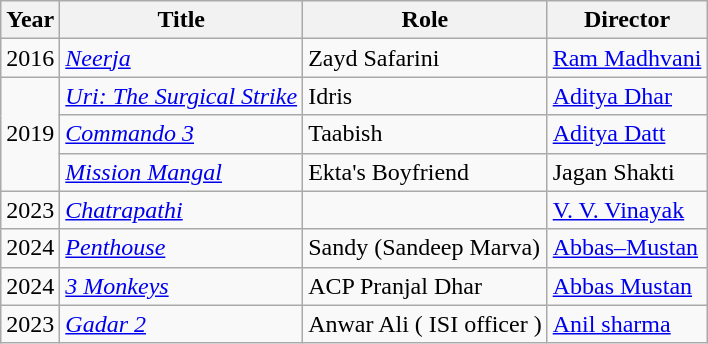<table class="wikitable sortable">
<tr>
<th>Year</th>
<th>Title</th>
<th>Role</th>
<th>Director</th>
</tr>
<tr>
<td>2016</td>
<td><em><a href='#'>Neerja</a></em></td>
<td>Zayd Safarini</td>
<td><a href='#'>Ram Madhvani</a></td>
</tr>
<tr>
<td rowspan="3">2019</td>
<td><em><a href='#'>Uri: The Surgical Strike</a></em></td>
<td>Idris</td>
<td><a href='#'>Aditya Dhar</a></td>
</tr>
<tr>
<td><em><a href='#'>Commando 3</a></em></td>
<td>Taabish</td>
<td><a href='#'>Aditya Datt</a></td>
</tr>
<tr>
<td><em><a href='#'>Mission Mangal</a></em></td>
<td>Ekta's Boyfriend</td>
<td>Jagan Shakti</td>
</tr>
<tr>
<td>2023</td>
<td><a href='#'><em>Chatrapathi</em></a></td>
<td></td>
<td><a href='#'>V. V. Vinayak</a></td>
</tr>
<tr>
<td>2024</td>
<td><em><a href='#'>Penthouse</a></em></td>
<td>Sandy (Sandeep Marva)</td>
<td><a href='#'>Abbas–Mustan</a></td>
</tr>
<tr>
<td>2024</td>
<td><em><a href='#'>3 Monkeys</a></em></td>
<td>ACP Pranjal Dhar</td>
<td><a href='#'>Abbas Mustan</a></td>
</tr>
<tr>
<td>2023</td>
<td><em><a href='#'>Gadar 2</a></em></td>
<td>Anwar Ali ( ISI officer )</td>
<td><a href='#'>Anil sharma</a></td>
</tr>
</table>
